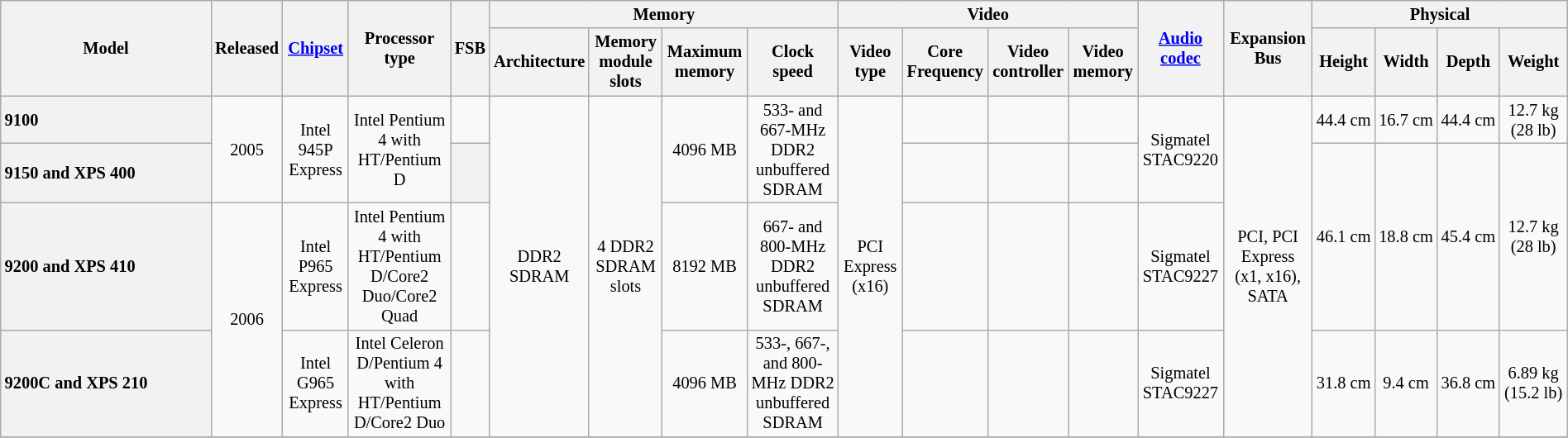<table class ="wikitable" style="font-size: 85%; text-align: center; width: 100%;">
<tr>
<th rowspan=2 style="width:12em">Model</th>
<th rowspan="2">Released</th>
<th rowspan=2><a href='#'>Chipset</a></th>
<th rowspan=2 style="text-align:center;">Processor type</th>
<th rowspan="2">FSB</th>
<th colspan=4 style="text-align:center;">Memory</th>
<th colspan=4 style="text-align:center;">Video</th>
<th rowspan=2><a href='#'>Audio codec</a></th>
<th rowspan=2>Expansion Bus</th>
<th colspan=4 style="text-align:center;">Physical</th>
</tr>
<tr>
<th>Architecture</th>
<th>Memory module slots</th>
<th>Maximum memory</th>
<th>Clock speed</th>
<th>Video type</th>
<th>Core Frequency</th>
<th>Video controller</th>
<th>Video memory</th>
<th>Height</th>
<th>Width</th>
<th>Depth</th>
<th>Weight</th>
</tr>
<tr>
<th style="text-align:left;">9100</th>
<td rowspan="2">2005</td>
<td rowspan="2">Intel 945P Express</td>
<td rowspan="2">Intel Pentium 4 with HT/Pentium D</td>
<td></td>
<td rowspan="4">DDR2 SDRAM</td>
<td rowspan="4">4 DDR2 SDRAM slots</td>
<td rowspan="2">4096 MB</td>
<td rowspan="2">533- and 667-MHz DDR2 unbuffered SDRAM</td>
<td rowspan="4">PCI Express (x16)</td>
<td></td>
<td></td>
<td></td>
<td rowspan="2">Sigmatel STAC9220</td>
<td rowspan="4">PCI, PCI Express (x1, x16), SATA</td>
<td>44.4 cm</td>
<td>16.7 cm</td>
<td>44.4 cm</td>
<td>12.7 kg (28 lb)</td>
</tr>
<tr>
<th style="text-align:left;">9150 and XPS 400</th>
<th></th>
<td></td>
<td></td>
<td></td>
<td rowspan="2">46.1 cm</td>
<td rowspan="2">18.8 cm</td>
<td rowspan="2">45.4 cm</td>
<td rowspan="2">12.7 kg (28 lb)</td>
</tr>
<tr>
<th style="text-align:left;">9200 and XPS 410</th>
<td rowspan="2">2006</td>
<td>Intel P965 Express</td>
<td>Intel Pentium 4 with HT/Pentium D/Core2 Duo/Core2 Quad</td>
<td></td>
<td>8192 MB</td>
<td>667- and 800-MHz DDR2 unbuffered SDRAM</td>
<td></td>
<td></td>
<td></td>
<td>Sigmatel STAC9227</td>
</tr>
<tr>
<th style="text-align:left;">9200C and XPS 210</th>
<td>Intel G965 Express</td>
<td>Intel Celeron D/Pentium 4 with HT/Pentium D/Core2 Duo</td>
<td></td>
<td>4096 MB</td>
<td>533-, 667-, and 800-MHz DDR2 unbuffered SDRAM</td>
<td></td>
<td></td>
<td></td>
<td>Sigmatel STAC9227</td>
<td>31.8 cm</td>
<td>9.4 cm</td>
<td>36.8 cm</td>
<td>6.89 kg (15.2 lb)</td>
</tr>
<tr>
</tr>
</table>
